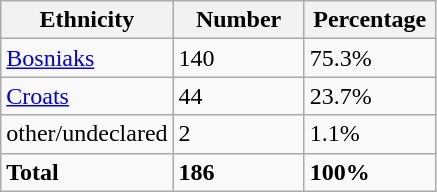<table class="wikitable">
<tr>
<th width="100px">Ethnicity</th>
<th width="80px">Number</th>
<th width="80px">Percentage</th>
</tr>
<tr>
<td><a href='#'>Bosniaks</a></td>
<td>140</td>
<td>75.3%</td>
</tr>
<tr>
<td><a href='#'>Croats</a></td>
<td>44</td>
<td>23.7%</td>
</tr>
<tr>
<td>other/undeclared</td>
<td>2</td>
<td>1.1%</td>
</tr>
<tr>
<td><strong>Total</strong></td>
<td><strong>186</strong></td>
<td><strong>100%</strong></td>
</tr>
</table>
